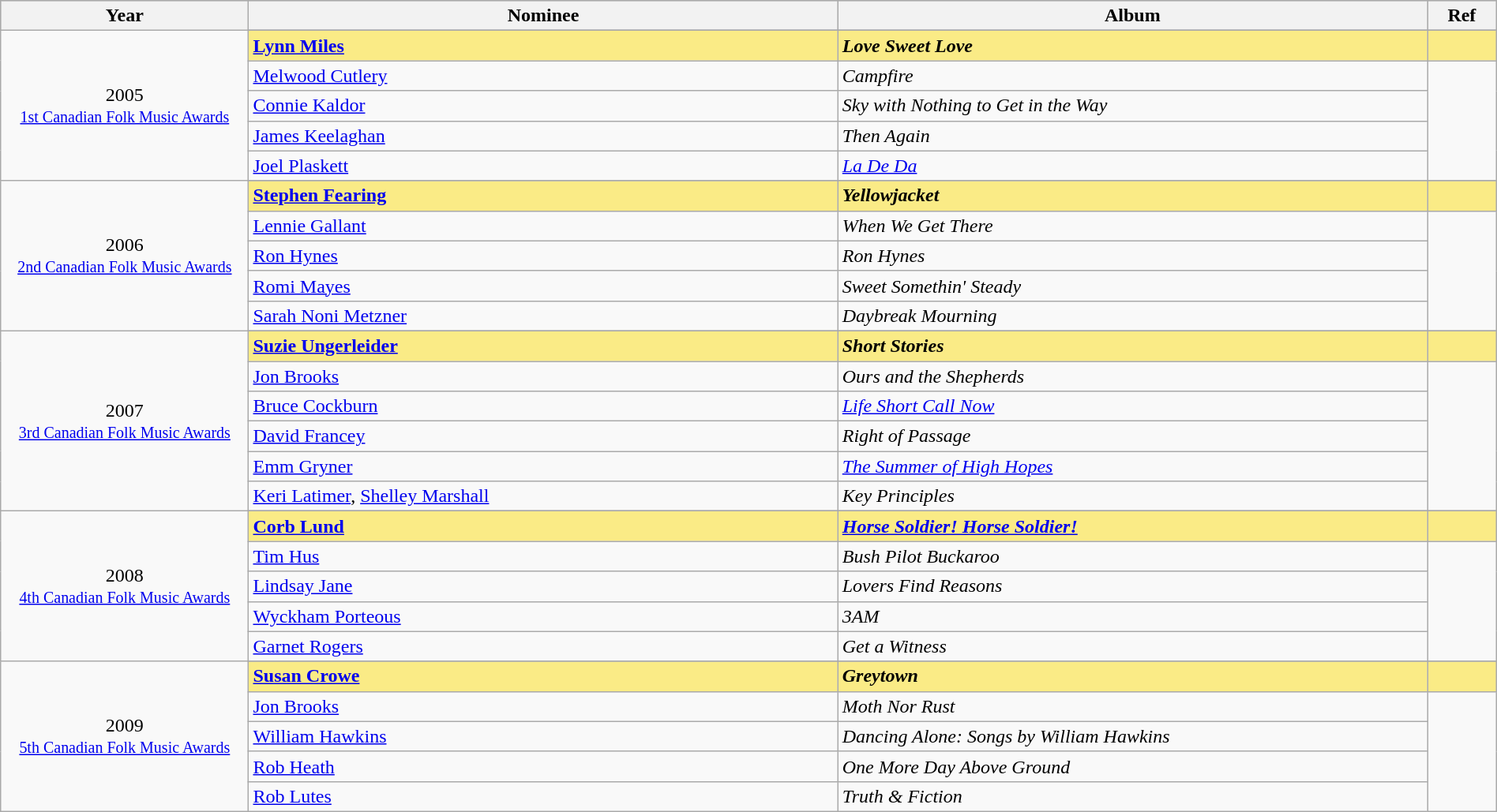<table class="wikitable" style="width:100%;">
<tr style="background:#bebebe;">
<th style="width:8%;">Year</th>
<th style="width:19%;">Nominee</th>
<th style="width:19%;">Album</th>
<th style="width:2%;">Ref</th>
</tr>
<tr>
<td rowspan="6" align="center">2005 <br> <small><a href='#'>1st Canadian Folk Music Awards</a></small></td>
</tr>
<tr style="background:#FAEB86;">
<td><strong><a href='#'>Lynn Miles</a></strong></td>
<td><strong><em>Love Sweet Love</em></strong></td>
<td></td>
</tr>
<tr>
<td><a href='#'>Melwood Cutlery</a></td>
<td><em>Campfire</em></td>
<td rowspan=4></td>
</tr>
<tr>
<td><a href='#'>Connie Kaldor</a></td>
<td><em>Sky with Nothing to Get in the Way</em></td>
</tr>
<tr>
<td><a href='#'>James Keelaghan</a></td>
<td><em>Then Again</em></td>
</tr>
<tr>
<td><a href='#'>Joel Plaskett</a></td>
<td><em><a href='#'>La De Da</a></em></td>
</tr>
<tr>
<td rowspan="6" align="center">2006 <br> <small><a href='#'>2nd Canadian Folk Music Awards</a></small></td>
</tr>
<tr style="background:#FAEB86;">
<td><strong><a href='#'>Stephen Fearing</a></strong></td>
<td><strong><em>Yellowjacket</em></strong></td>
<td></td>
</tr>
<tr>
<td><a href='#'>Lennie Gallant</a></td>
<td><em>When We Get There</em></td>
<td rowspan=4></td>
</tr>
<tr>
<td><a href='#'>Ron Hynes</a></td>
<td><em>Ron Hynes</em></td>
</tr>
<tr>
<td><a href='#'>Romi Mayes</a></td>
<td><em>Sweet Somethin' Steady</em></td>
</tr>
<tr>
<td><a href='#'>Sarah Noni Metzner</a></td>
<td><em>Daybreak Mourning</em></td>
</tr>
<tr>
<td rowspan="7" align="center">2007 <br> <small><a href='#'>3rd Canadian Folk Music Awards</a></small></td>
</tr>
<tr style="background:#FAEB86;">
<td><strong><a href='#'>Suzie Ungerleider</a></strong></td>
<td><strong><em>Short Stories</em></strong></td>
<td></td>
</tr>
<tr>
<td><a href='#'>Jon Brooks</a></td>
<td><em>Ours and the Shepherds</em></td>
<td rowspan=5></td>
</tr>
<tr>
<td><a href='#'>Bruce Cockburn</a></td>
<td><em><a href='#'>Life Short Call Now</a></em></td>
</tr>
<tr>
<td><a href='#'>David Francey</a></td>
<td><em>Right of Passage</em></td>
</tr>
<tr>
<td><a href='#'>Emm Gryner</a></td>
<td><em><a href='#'>The Summer of High Hopes</a></em></td>
</tr>
<tr>
<td><a href='#'>Keri Latimer</a>, <a href='#'>Shelley Marshall</a></td>
<td><em>Key Principles</em></td>
</tr>
<tr>
<td rowspan="6" align="center">2008 <br> <small><a href='#'>4th Canadian Folk Music Awards</a></small></td>
</tr>
<tr style="background:#FAEB86;">
<td><strong><a href='#'>Corb Lund</a></strong></td>
<td><strong><em><a href='#'>Horse Soldier! Horse Soldier!</a></em></strong></td>
<td></td>
</tr>
<tr>
<td><a href='#'>Tim Hus</a></td>
<td><em>Bush Pilot Buckaroo</em></td>
<td rowspan=4></td>
</tr>
<tr>
<td><a href='#'>Lindsay Jane</a></td>
<td><em>Lovers Find Reasons</em></td>
</tr>
<tr>
<td><a href='#'>Wyckham Porteous</a></td>
<td><em>3AM</em></td>
</tr>
<tr>
<td><a href='#'>Garnet Rogers</a></td>
<td><em>Get a Witness</em></td>
</tr>
<tr>
<td rowspan="6" align="center">2009 <br> <small><a href='#'>5th Canadian Folk Music Awards</a></small></td>
</tr>
<tr style="background:#FAEB86;">
<td><strong><a href='#'>Susan Crowe</a></strong></td>
<td><strong><em>Greytown</em></strong></td>
<td></td>
</tr>
<tr>
<td><a href='#'>Jon Brooks</a></td>
<td><em>Moth Nor Rust</em></td>
<td rowspan=4></td>
</tr>
<tr>
<td><a href='#'>William Hawkins</a></td>
<td><em>Dancing Alone: Songs by William Hawkins</em></td>
</tr>
<tr>
<td><a href='#'>Rob Heath</a></td>
<td><em>One More Day Above Ground</em></td>
</tr>
<tr>
<td><a href='#'>Rob Lutes</a></td>
<td><em>Truth & Fiction</em></td>
</tr>
</table>
